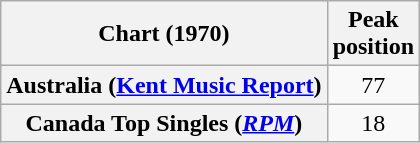<table class="wikitable sortable plainrowheaders" style="text-align:center">
<tr>
<th>Chart (1970)</th>
<th>Peak<br>position</th>
</tr>
<tr>
<th scope="row">Australia (<a href='#'>Kent Music Report</a>)</th>
<td>77</td>
</tr>
<tr>
<th scope="row">Canada Top Singles (<em><a href='#'>RPM</a></em>)</th>
<td>18</td>
</tr>
</table>
